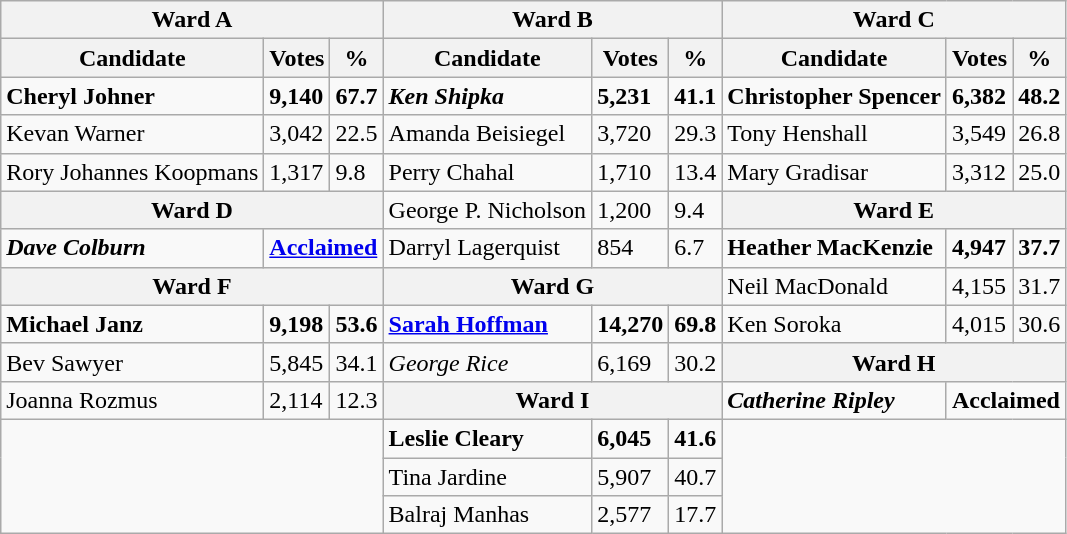<table class="wikitable">
<tr>
<th colspan=3>Ward A</th>
<th colspan=3>Ward B</th>
<th colspan=3>Ward C</th>
</tr>
<tr>
<th>Candidate</th>
<th>Votes</th>
<th>%</th>
<th>Candidate</th>
<th>Votes</th>
<th>%</th>
<th>Candidate</th>
<th>Votes</th>
<th>%</th>
</tr>
<tr>
<td><strong>Cheryl Johner</strong></td>
<td><strong>9,140</strong></td>
<td><strong>67.7</strong></td>
<td><strong><em>Ken Shipka</em></strong></td>
<td><strong>5,231</strong></td>
<td><strong>41.1</strong></td>
<td><strong>Christopher Spencer</strong></td>
<td><strong>6,382</strong></td>
<td><strong>48.2</strong></td>
</tr>
<tr>
<td>Kevan Warner</td>
<td>3,042</td>
<td>22.5</td>
<td>Amanda Beisiegel</td>
<td>3,720</td>
<td>29.3</td>
<td>Tony Henshall</td>
<td>3,549</td>
<td>26.8</td>
</tr>
<tr>
<td>Rory Johannes Koopmans</td>
<td>1,317</td>
<td>9.8</td>
<td>Perry Chahal</td>
<td>1,710</td>
<td>13.4</td>
<td>Mary Gradisar</td>
<td>3,312</td>
<td>25.0</td>
</tr>
<tr>
<th colspan=3>Ward D</th>
<td>George P. Nicholson</td>
<td>1,200</td>
<td>9.4</td>
<th colspan=3>Ward E</th>
</tr>
<tr>
<td><strong><em>Dave Colburn</em></strong></td>
<td colspan=2><strong><a href='#'>Acclaimed</a></strong></td>
<td>Darryl Lagerquist</td>
<td>854</td>
<td>6.7</td>
<td><strong>Heather MacKenzie</strong></td>
<td><strong>4,947</strong></td>
<td><strong>37.7</strong></td>
</tr>
<tr>
<th colspan=3>Ward F</th>
<th colspan=3>Ward G</th>
<td>Neil MacDonald</td>
<td>4,155</td>
<td>31.7</td>
</tr>
<tr>
<td><strong>Michael Janz</strong></td>
<td><strong>9,198</strong></td>
<td><strong>53.6</strong></td>
<td><strong><a href='#'>Sarah Hoffman</a></strong></td>
<td><strong>14,270</strong></td>
<td><strong>69.8</strong></td>
<td>Ken Soroka</td>
<td>4,015</td>
<td>30.6</td>
</tr>
<tr>
<td>Bev Sawyer</td>
<td>5,845</td>
<td>34.1</td>
<td><em>George Rice</em></td>
<td>6,169</td>
<td>30.2</td>
<th colspan=3>Ward H</th>
</tr>
<tr>
<td>Joanna Rozmus</td>
<td>2,114</td>
<td>12.3</td>
<th colspan=3>Ward I</th>
<td><strong><em>Catherine Ripley</em></strong></td>
<td colspan=2><strong>Acclaimed</strong></td>
</tr>
<tr>
<td colspan=3 rowspan=3></td>
<td><strong>Leslie Cleary</strong></td>
<td><strong>6,045</strong></td>
<td><strong>41.6</strong></td>
</tr>
<tr>
<td>Tina Jardine</td>
<td>5,907</td>
<td>40.7</td>
</tr>
<tr>
<td>Balraj Manhas</td>
<td>2,577</td>
<td>17.7</td>
</tr>
</table>
